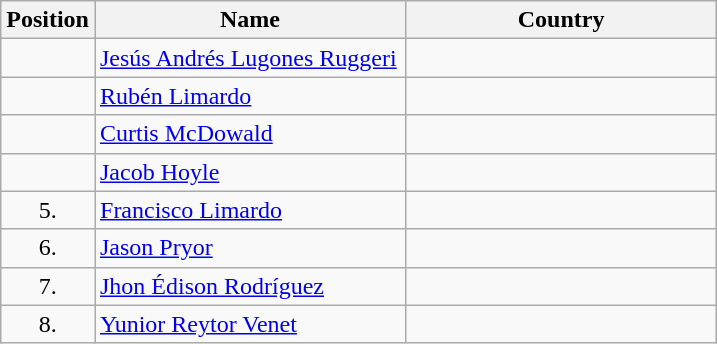<table class="wikitable">
<tr>
<th width="20">Position</th>
<th width="200">Name</th>
<th width="200">Country</th>
</tr>
<tr>
<td align="center"></td>
<td><a href='#'>Jesús Andrés Lugones Ruggeri</a></td>
<td></td>
</tr>
<tr>
<td align="center"></td>
<td><a href='#'>Rubén Limardo</a></td>
<td></td>
</tr>
<tr>
<td align="center"></td>
<td><a href='#'>Curtis McDowald</a></td>
<td></td>
</tr>
<tr>
<td align="center"></td>
<td><a href='#'>Jacob Hoyle</a></td>
<td></td>
</tr>
<tr>
<td align="center">5.</td>
<td><a href='#'>Francisco Limardo</a></td>
<td></td>
</tr>
<tr>
<td align="center">6.</td>
<td><a href='#'>Jason Pryor</a></td>
<td></td>
</tr>
<tr>
<td align="center">7.</td>
<td><a href='#'>Jhon Édison Rodríguez</a></td>
<td></td>
</tr>
<tr>
<td align="center">8.</td>
<td><a href='#'>Yunior Reytor Venet</a></td>
<td></td>
</tr>
</table>
